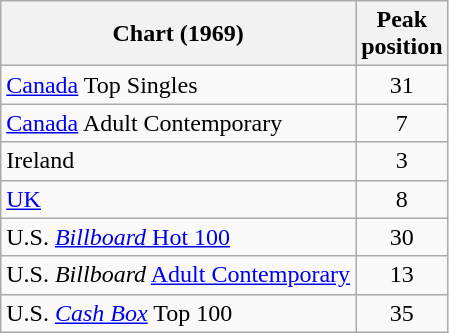<table class="wikitable sortable">
<tr>
<th align="left">Chart (1969)</th>
<th align="left">Peak<br>position</th>
</tr>
<tr>
<td align="left"><a href='#'>Canada</a> Top Singles</td>
<td style="text-align:center;">31</td>
</tr>
<tr>
<td align="left"><a href='#'>Canada</a> Adult Contemporary</td>
<td style="text-align:center;">7</td>
</tr>
<tr>
<td>Ireland </td>
<td style="text-align:center;">3</td>
</tr>
<tr>
<td align="left"><a href='#'>UK</a></td>
<td style="text-align:center;">8</td>
</tr>
<tr>
<td align="left">U.S. <a href='#'><em>Billboard</em> Hot 100</a></td>
<td style="text-align:center;">30</td>
</tr>
<tr>
<td align="left">U.S. <em>Billboard</em> <a href='#'>Adult Contemporary</a></td>
<td style="text-align:center;">13</td>
</tr>
<tr>
<td align="left">U.S. <em><a href='#'>Cash Box</a></em> Top 100</td>
<td style="text-align:center;">35</td>
</tr>
</table>
